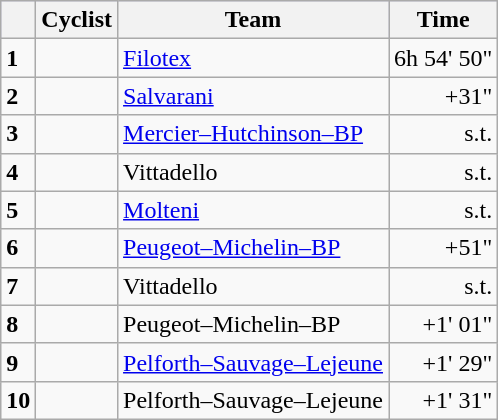<table class="wikitable">
<tr style="background:#ccccff;">
<th></th>
<th>Cyclist</th>
<th>Team</th>
<th>Time</th>
</tr>
<tr>
<td><strong>1</strong></td>
<td></td>
<td><a href='#'>Filotex</a></td>
<td align=right>6h 54' 50"</td>
</tr>
<tr>
<td><strong>2</strong></td>
<td></td>
<td><a href='#'>Salvarani</a></td>
<td align=right>+31"</td>
</tr>
<tr>
<td><strong>3</strong></td>
<td></td>
<td><a href='#'>Mercier–Hutchinson–BP</a></td>
<td align=right>s.t.</td>
</tr>
<tr>
<td><strong>4</strong></td>
<td></td>
<td>Vittadello</td>
<td align=right>s.t.</td>
</tr>
<tr>
<td><strong>5</strong></td>
<td></td>
<td><a href='#'>Molteni</a></td>
<td align=right>s.t.</td>
</tr>
<tr>
<td><strong>6</strong></td>
<td></td>
<td><a href='#'>Peugeot–Michelin–BP</a></td>
<td align=right>+51"</td>
</tr>
<tr>
<td><strong>7</strong></td>
<td></td>
<td>Vittadello</td>
<td align=right>s.t.</td>
</tr>
<tr>
<td><strong>8</strong></td>
<td></td>
<td>Peugeot–Michelin–BP</td>
<td align=right>+1' 01"</td>
</tr>
<tr>
<td><strong>9</strong></td>
<td></td>
<td><a href='#'>Pelforth–Sauvage–Lejeune</a></td>
<td align=right>+1' 29"</td>
</tr>
<tr>
<td><strong>10</strong></td>
<td></td>
<td>Pelforth–Sauvage–Lejeune</td>
<td align=right>+1' 31"</td>
</tr>
</table>
